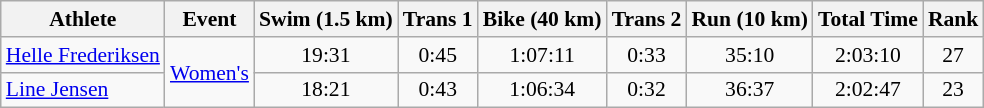<table class="wikitable" style="font-size:90%">
<tr>
<th>Athlete</th>
<th>Event</th>
<th>Swim (1.5 km)</th>
<th>Trans 1</th>
<th>Bike (40 km)</th>
<th>Trans 2</th>
<th>Run (10 km)</th>
<th>Total Time</th>
<th>Rank</th>
</tr>
<tr align=center>
<td align=left><a href='#'>Helle Frederiksen</a></td>
<td align=left rowspan=2><a href='#'>Women's</a></td>
<td>19:31</td>
<td>0:45</td>
<td>1:07:11</td>
<td>0:33</td>
<td>35:10</td>
<td>2:03:10</td>
<td>27</td>
</tr>
<tr align=center>
<td align=left><a href='#'>Line Jensen</a></td>
<td>18:21</td>
<td>0:43</td>
<td>1:06:34</td>
<td>0:32</td>
<td>36:37</td>
<td>2:02:47</td>
<td>23</td>
</tr>
</table>
